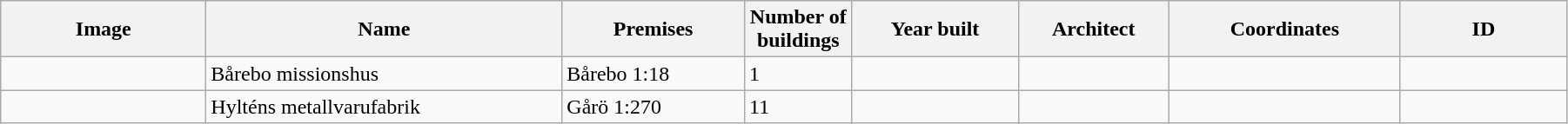<table class="wikitable" width="95%">
<tr>
<th width="150">Image</th>
<th>Name</th>
<th>Premises</th>
<th width="75">Number of<br>buildings</th>
<th width="120">Year built</th>
<th>Architect</th>
<th width="170">Coordinates</th>
<th width="120">ID</th>
</tr>
<tr>
<td></td>
<td>Bårebo missionshus</td>
<td>Bårebo 1:18</td>
<td>1</td>
<td></td>
<td></td>
<td></td>
<td></td>
</tr>
<tr>
<td></td>
<td>Hylténs metallvarufabrik</td>
<td>Gårö 1:270</td>
<td>11</td>
<td></td>
<td></td>
<td></td>
<td></td>
</tr>
</table>
